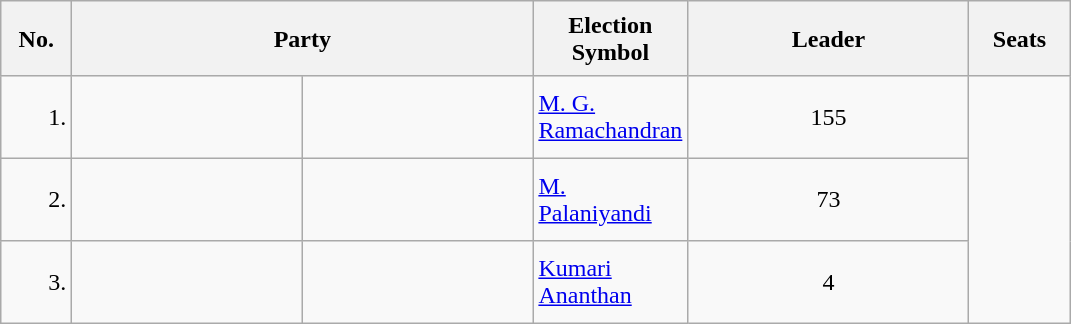<table class="wikitable">
<tr style="height: 50px;">
<th scope="col" style="width:40px;">No.<br></th>
<th scope="col" style="width:300px;"colspan=2">Party</th>
<th scope="col" style="width:80px;">Election Symbol</th>
<th scope="col" style="width:180px;">Leader</th>
<th scope="col" style="width:60px;">Seats</th>
</tr>
<tr style="height: 55px;">
<td style="text-align:right;">1.</td>
<td></td>
<td style="text-align:center;"></td>
<td><a href='#'>M. G. Ramachandran</a></td>
<td style="text-align:center;">155</td>
</tr>
<tr style="height: 55px;">
<td style="text-align:right;">2.</td>
<td></td>
<td style="text-align:center;"><br></td>
<td><a href='#'>M. Palaniyandi</a></td>
<td style="text-align:center;">73</td>
</tr>
<tr style="height: 55px;">
<td style="text-align:right;">3.</td>
<td></td>
<td style="text-align:center;"><br></td>
<td><a href='#'>Kumari Ananthan</a></td>
<td style="text-align:center;">4</td>
</tr>
</table>
